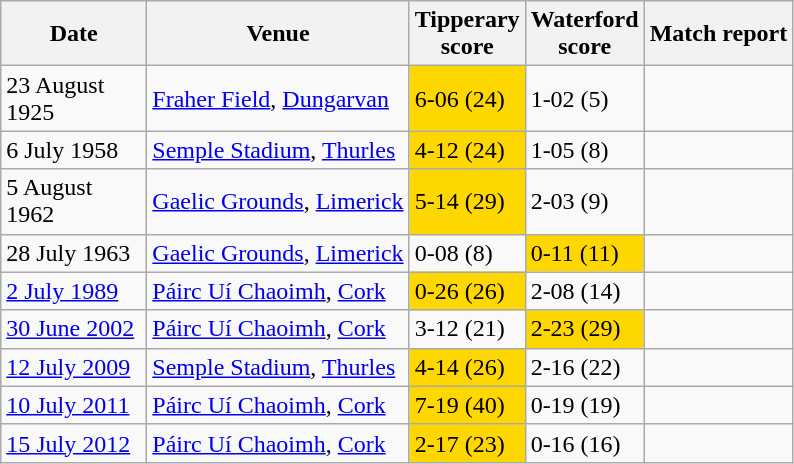<table class="wikitable">
<tr>
<th width=90 style="text-align: center;">Date</th>
<th>Venue</th>
<th>Tipperary <br> score</th>
<th>Waterford <br> score</th>
<th>Match report</th>
</tr>
<tr>
<td>23 August 1925</td>
<td><a href='#'>Fraher Field</a>, <a href='#'>Dungarvan</a></td>
<td style="background-color:#FFD700">6-06 (24)</td>
<td>1-02 (5)</td>
<td></td>
</tr>
<tr>
<td>6 July 1958</td>
<td><a href='#'>Semple Stadium</a>, <a href='#'>Thurles</a></td>
<td style="background-color:#FFD700">4-12 (24)</td>
<td>1-05 (8)</td>
<td></td>
</tr>
<tr>
<td>5 August 1962</td>
<td><a href='#'>Gaelic Grounds</a>, <a href='#'>Limerick</a></td>
<td style="background-color:#FFD700">5-14 (29)</td>
<td>2-03 (9)</td>
<td></td>
</tr>
<tr>
<td>28 July 1963</td>
<td><a href='#'>Gaelic Grounds</a>, <a href='#'>Limerick</a></td>
<td>0-08 (8)</td>
<td style="background-color:#FFD700">0-11 (11)</td>
<td></td>
</tr>
<tr>
<td><a href='#'>2 July 1989</a></td>
<td><a href='#'>Páirc Uí Chaoimh</a>, <a href='#'>Cork</a></td>
<td style="background-color:#FFD700">0-26 (26)</td>
<td>2-08 (14)</td>
<td></td>
</tr>
<tr>
<td><a href='#'>30 June 2002</a></td>
<td><a href='#'>Páirc Uí Chaoimh</a>, <a href='#'>Cork</a></td>
<td>3-12 (21)</td>
<td style="background-color:#FFD700">2-23 (29)</td>
<td></td>
</tr>
<tr>
<td><a href='#'>12 July 2009</a></td>
<td><a href='#'>Semple Stadium</a>, <a href='#'>Thurles</a></td>
<td style="background-color:#FFD700">4-14 (26)</td>
<td>2-16 (22)</td>
<td></td>
</tr>
<tr>
<td><a href='#'>10 July 2011</a></td>
<td><a href='#'>Páirc Uí Chaoimh</a>, <a href='#'>Cork</a></td>
<td style="background-color:#FFD700">7-19 (40)</td>
<td>0-19 (19)</td>
<td></td>
</tr>
<tr>
<td><a href='#'>15 July 2012</a></td>
<td><a href='#'>Páirc Uí Chaoimh</a>, <a href='#'>Cork</a></td>
<td style="background-color:#FFD700">2-17 (23)</td>
<td>0-16 (16)</td>
<td></td>
</tr>
</table>
